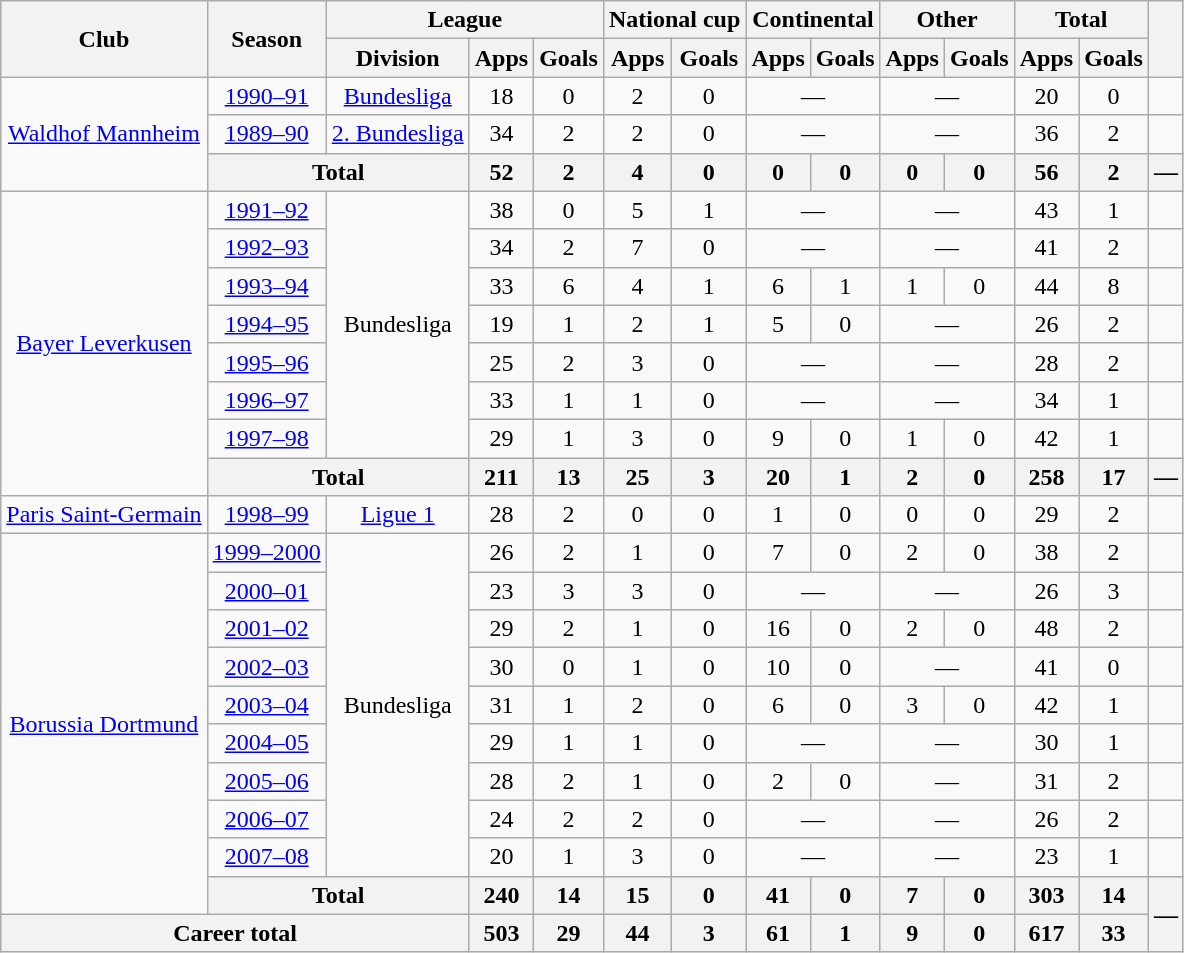<table class="wikitable" style="text-align:center">
<tr>
<th rowspan="2">Club</th>
<th rowspan="2">Season</th>
<th colspan="3">League</th>
<th colspan="2">National cup</th>
<th colspan="2">Continental</th>
<th colspan="2">Other</th>
<th colspan="2">Total</th>
<th rowspan="2"></th>
</tr>
<tr>
<th>Division</th>
<th>Apps</th>
<th>Goals</th>
<th>Apps</th>
<th>Goals</th>
<th>Apps</th>
<th>Goals</th>
<th>Apps</th>
<th>Goals</th>
<th>Apps</th>
<th>Goals</th>
</tr>
<tr>
<td rowspan="3"><a href='#'>Waldhof Mannheim</a></td>
<td><a href='#'>1990–91</a></td>
<td><a href='#'>Bundesliga</a></td>
<td>18</td>
<td>0</td>
<td>2</td>
<td>0</td>
<td colspan="2">—</td>
<td colspan="2">—</td>
<td>20</td>
<td>0</td>
<td></td>
</tr>
<tr>
<td><a href='#'>1989–90</a></td>
<td><a href='#'>2. Bundesliga</a></td>
<td>34</td>
<td>2</td>
<td>2</td>
<td>0</td>
<td colspan="2">—</td>
<td colspan="2">—</td>
<td>36</td>
<td>2</td>
<td></td>
</tr>
<tr>
<th colspan="2">Total</th>
<th>52</th>
<th>2</th>
<th>4</th>
<th>0</th>
<th>0</th>
<th>0</th>
<th>0</th>
<th>0</th>
<th>56</th>
<th>2</th>
<th>—</th>
</tr>
<tr>
<td rowspan="8"><a href='#'>Bayer Leverkusen</a></td>
<td><a href='#'>1991–92</a></td>
<td rowspan="7">Bundesliga</td>
<td>38</td>
<td>0</td>
<td>5</td>
<td>1</td>
<td colspan="2">—</td>
<td colspan="2">—</td>
<td>43</td>
<td>1</td>
<td></td>
</tr>
<tr>
<td><a href='#'>1992–93</a></td>
<td>34</td>
<td>2</td>
<td>7</td>
<td>0</td>
<td colspan="2">—</td>
<td colspan="2">—</td>
<td>41</td>
<td>2</td>
<td></td>
</tr>
<tr>
<td><a href='#'>1993–94</a></td>
<td>33</td>
<td>6</td>
<td>4</td>
<td>1</td>
<td>6</td>
<td>1</td>
<td>1</td>
<td>0</td>
<td>44</td>
<td>8</td>
<td></td>
</tr>
<tr>
<td><a href='#'>1994–95</a></td>
<td>19</td>
<td>1</td>
<td>2</td>
<td>1</td>
<td>5</td>
<td>0</td>
<td colspan="2">—</td>
<td>26</td>
<td>2</td>
<td></td>
</tr>
<tr>
<td><a href='#'>1995–96</a></td>
<td>25</td>
<td>2</td>
<td>3</td>
<td>0</td>
<td colspan="2">—</td>
<td colspan="2">—</td>
<td>28</td>
<td>2</td>
<td></td>
</tr>
<tr>
<td><a href='#'>1996–97</a></td>
<td>33</td>
<td>1</td>
<td>1</td>
<td>0</td>
<td colspan="2">—</td>
<td colspan="2">—</td>
<td>34</td>
<td>1</td>
<td></td>
</tr>
<tr>
<td><a href='#'>1997–98</a></td>
<td>29</td>
<td>1</td>
<td>3</td>
<td>0</td>
<td>9</td>
<td>0</td>
<td>1</td>
<td>0</td>
<td>42</td>
<td>1</td>
<td></td>
</tr>
<tr>
<th colspan="2">Total</th>
<th>211</th>
<th>13</th>
<th>25</th>
<th>3</th>
<th>20</th>
<th>1</th>
<th>2</th>
<th>0</th>
<th>258</th>
<th>17</th>
<th>—</th>
</tr>
<tr>
<td><a href='#'>Paris Saint-Germain</a></td>
<td><a href='#'>1998–99</a></td>
<td><a href='#'>Ligue 1</a></td>
<td>28</td>
<td>2</td>
<td>0</td>
<td>0</td>
<td>1</td>
<td>0</td>
<td>0</td>
<td>0</td>
<td>29</td>
<td>2</td>
<td></td>
</tr>
<tr>
<td rowspan="10"><a href='#'>Borussia Dortmund</a></td>
<td><a href='#'>1999–2000</a></td>
<td rowspan="9">Bundesliga</td>
<td>26</td>
<td>2</td>
<td>1</td>
<td>0</td>
<td>7</td>
<td>0</td>
<td>2</td>
<td>0</td>
<td>38</td>
<td>2</td>
<td></td>
</tr>
<tr>
<td><a href='#'>2000–01</a></td>
<td>23</td>
<td>3</td>
<td>3</td>
<td>0</td>
<td colspan="2">—</td>
<td colspan="2">—</td>
<td>26</td>
<td>3</td>
<td></td>
</tr>
<tr>
<td><a href='#'>2001–02</a></td>
<td>29</td>
<td>2</td>
<td>1</td>
<td>0</td>
<td>16</td>
<td>0</td>
<td>2</td>
<td>0</td>
<td>48</td>
<td>2</td>
<td></td>
</tr>
<tr>
<td><a href='#'>2002–03</a></td>
<td>30</td>
<td>0</td>
<td>1</td>
<td>0</td>
<td>10</td>
<td>0</td>
<td colspan="2">—</td>
<td>41</td>
<td>0</td>
<td></td>
</tr>
<tr>
<td><a href='#'>2003–04</a></td>
<td>31</td>
<td>1</td>
<td>2</td>
<td>0</td>
<td>6</td>
<td>0</td>
<td>3</td>
<td>0</td>
<td>42</td>
<td>1</td>
<td></td>
</tr>
<tr>
<td><a href='#'>2004–05</a></td>
<td>29</td>
<td>1</td>
<td>1</td>
<td>0</td>
<td colspan="2">—</td>
<td colspan="2">—</td>
<td>30</td>
<td>1</td>
<td></td>
</tr>
<tr>
<td><a href='#'>2005–06</a></td>
<td>28</td>
<td>2</td>
<td>1</td>
<td>0</td>
<td>2</td>
<td>0</td>
<td colspan="2">—</td>
<td>31</td>
<td>2</td>
<td></td>
</tr>
<tr>
<td><a href='#'>2006–07</a></td>
<td>24</td>
<td>2</td>
<td>2</td>
<td>0</td>
<td colspan="2">—</td>
<td colspan="2">—</td>
<td>26</td>
<td>2</td>
<td></td>
</tr>
<tr>
<td><a href='#'>2007–08</a></td>
<td>20</td>
<td>1</td>
<td>3</td>
<td>0</td>
<td colspan="2">—</td>
<td colspan="2">—</td>
<td>23</td>
<td>1</td>
<td></td>
</tr>
<tr>
<th colspan="2">Total</th>
<th>240</th>
<th>14</th>
<th>15</th>
<th>0</th>
<th>41</th>
<th>0</th>
<th>7</th>
<th>0</th>
<th>303</th>
<th>14</th>
<th rowspan="2">—</th>
</tr>
<tr>
<th colspan="3">Career total</th>
<th>503</th>
<th>29</th>
<th>44</th>
<th>3</th>
<th>61</th>
<th>1</th>
<th>9</th>
<th>0</th>
<th>617</th>
<th>33</th>
</tr>
</table>
